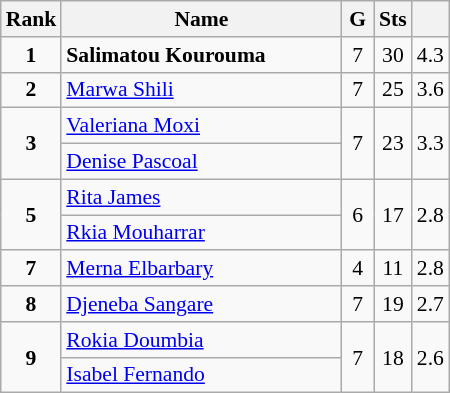<table class="wikitable" style="text-align:center; font-size:90%;">
<tr>
<th width=10px>Rank</th>
<th width=180px>Name</th>
<th width=15px>G</th>
<th width=10px>Sts</th>
<th width=10px></th>
</tr>
<tr>
<td><strong>1</strong></td>
<td align=left> <strong>Salimatou Kourouma</strong></td>
<td>7</td>
<td>30</td>
<td>4.3</td>
</tr>
<tr>
<td><strong>2</strong></td>
<td align=left> <a href='#'>Marwa Shili</a></td>
<td>7</td>
<td>25</td>
<td>3.6</td>
</tr>
<tr>
<td rowspan=2><strong>3</strong></td>
<td align=left> <a href='#'>Valeriana Moxi</a></td>
<td rowspan=2>7</td>
<td rowspan=2>23</td>
<td rowspan=2>3.3</td>
</tr>
<tr>
<td align=left> <a href='#'>Denise Pascoal</a></td>
</tr>
<tr>
<td rowspan=2><strong>5</strong></td>
<td align=left> <a href='#'>Rita James</a></td>
<td rowspan=2>6</td>
<td rowspan=2>17</td>
<td rowspan=2>2.8</td>
</tr>
<tr>
<td align=left> <a href='#'>Rkia Mouharrar</a></td>
</tr>
<tr>
<td><strong>7</strong></td>
<td align=left> <a href='#'>Merna Elbarbary</a></td>
<td>4</td>
<td>11</td>
<td>2.8</td>
</tr>
<tr>
<td><strong>8</strong></td>
<td align=left> <a href='#'>Djeneba Sangare</a></td>
<td>7</td>
<td>19</td>
<td>2.7</td>
</tr>
<tr>
<td rowspan=2><strong>9</strong></td>
<td align=left> <a href='#'>Rokia Doumbia</a></td>
<td rowspan=2>7</td>
<td rowspan=2>18</td>
<td rowspan=2>2.6</td>
</tr>
<tr>
<td align=left> <a href='#'>Isabel Fernando</a></td>
</tr>
</table>
